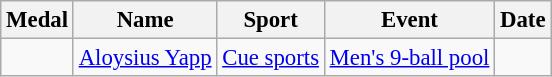<table class="wikitable sortable" style="font-size: 95%;">
<tr>
<th>Medal</th>
<th>Name</th>
<th>Sport</th>
<th>Event</th>
<th>Date</th>
</tr>
<tr>
<td></td>
<td><a href='#'>Aloysius Yapp</a></td>
<td><a href='#'>Cue sports</a></td>
<td><a href='#'>Men's 9-ball pool</a></td>
<td></td>
</tr>
</table>
